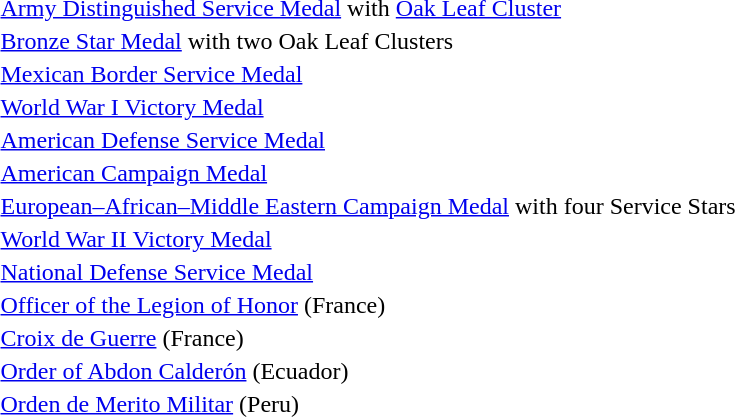<table>
<tr>
<td></td>
<td><a href='#'>Army Distinguished Service Medal</a> with <a href='#'>Oak Leaf Cluster</a></td>
</tr>
<tr>
<td></td>
<td><a href='#'>Bronze Star Medal</a> with two Oak Leaf Clusters</td>
</tr>
<tr>
<td></td>
<td><a href='#'>Mexican Border Service Medal</a></td>
</tr>
<tr>
<td></td>
<td><a href='#'>World War I Victory Medal</a></td>
</tr>
<tr>
<td></td>
<td><a href='#'>American Defense Service Medal</a></td>
</tr>
<tr>
<td></td>
<td><a href='#'>American Campaign Medal</a></td>
</tr>
<tr>
<td></td>
<td><a href='#'>European–African–Middle Eastern Campaign Medal</a> with four Service Stars</td>
</tr>
<tr>
<td></td>
<td><a href='#'>World War II Victory Medal</a></td>
</tr>
<tr>
<td></td>
<td><a href='#'>National Defense Service Medal</a></td>
</tr>
<tr>
<td></td>
<td><a href='#'>Officer of the Legion of Honor</a> (France)</td>
</tr>
<tr>
<td></td>
<td><a href='#'>Croix de Guerre</a> (France)</td>
</tr>
<tr>
<td></td>
<td><a href='#'>Order of Abdon Calderón</a> (Ecuador)</td>
</tr>
<tr>
<td></td>
<td><a href='#'>Orden de Merito Militar</a> (Peru)</td>
</tr>
</table>
